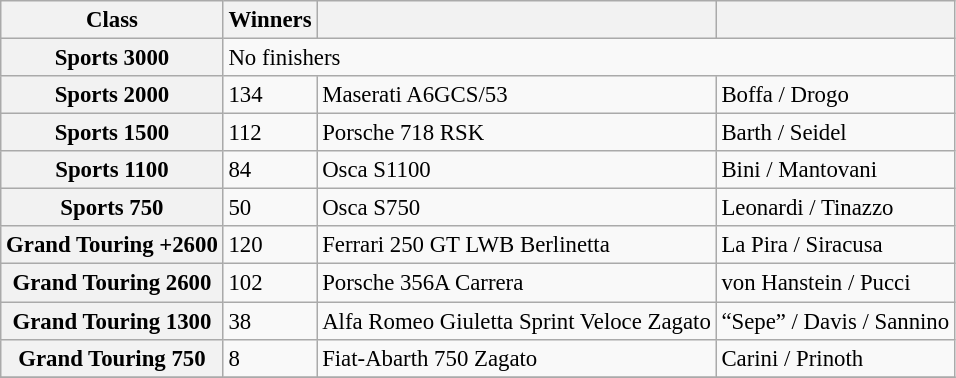<table class="wikitable" style="font-size: 95%">
<tr>
<th>Class</th>
<th>Winners</th>
<th></th>
<th></th>
</tr>
<tr>
<th>Sports 3000</th>
<td colspan=3>No finishers</td>
</tr>
<tr>
<th>Sports 2000</th>
<td>134</td>
<td>Maserati A6GCS/53</td>
<td>Boffa / Drogo</td>
</tr>
<tr>
<th>Sports 1500</th>
<td>112</td>
<td>Porsche 718 RSK</td>
<td>Barth / Seidel</td>
</tr>
<tr>
<th>Sports 1100</th>
<td>84</td>
<td>Osca S1100</td>
<td>Bini / Mantovani</td>
</tr>
<tr>
<th>Sports 750</th>
<td>50</td>
<td>Osca S750</td>
<td>Leonardi / Tinazzo</td>
</tr>
<tr>
<th>Grand Touring +2600</th>
<td>120</td>
<td>Ferrari 250 GT LWB Berlinetta</td>
<td>La Pira / Siracusa</td>
</tr>
<tr>
<th>Grand Touring 2600</th>
<td>102</td>
<td>Porsche 356A Carrera</td>
<td>von Hanstein / Pucci</td>
</tr>
<tr>
<th>Grand Touring 1300</th>
<td>38</td>
<td>Alfa Romeo Giuletta Sprint Veloce Zagato</td>
<td>“Sepe” / Davis / Sannino</td>
</tr>
<tr>
<th>Grand Touring 750</th>
<td>8</td>
<td>Fiat-Abarth 750 Zagato</td>
<td>Carini / Prinoth</td>
</tr>
<tr>
</tr>
</table>
